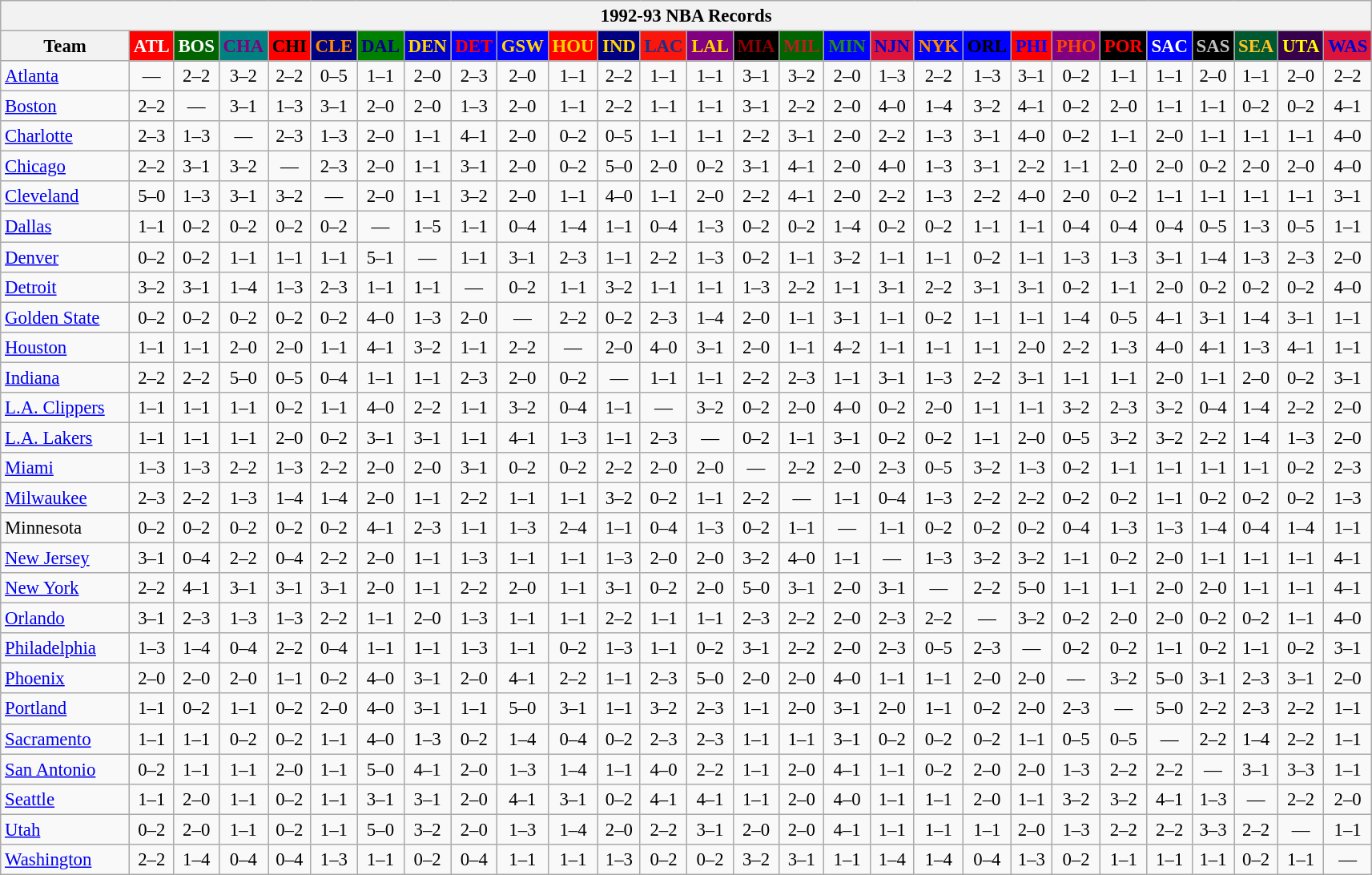<table class="wikitable" style="font-size:95%; text-align:center;">
<tr>
<th colspan=28>1992-93 NBA Records</th>
</tr>
<tr>
<th width=100>Team</th>
<th style="background:#FF0000;color:#FFFFFF;width=35">ATL</th>
<th style="background:#006400;color:#FFFFFF;width=35">BOS</th>
<th style="background:#008080;color:#800080;width=35">CHA</th>
<th style="background:#FF0000;color:#000000;width=35">CHI</th>
<th style="background:#000080;color:#FF8C00;width=35">CLE</th>
<th style="background:#008000;color:#00008B;width=35">DAL</th>
<th style="background:#0000CD;color:#FFD700;width=35">DEN</th>
<th style="background:#0000FF;color:#FF0000;width=35">DET</th>
<th style="background:#0000FF;color:#FFD700;width=35">GSW</th>
<th style="background:#FF0000;color:#FFD700;width=35">HOU</th>
<th style="background:#000080;color:#FFD700;width=35">IND</th>
<th style="background:#F9160D;color:#1A2E8B;width=35">LAC</th>
<th style="background:#800080;color:#FFD700;width=35">LAL</th>
<th style="background:#000000;color:#8B0000;width=35">MIA</th>
<th style="background:#006400;color:#B22222;width=35">MIL</th>
<th style="background:#0000FF;color:#228B22;width=35">MIN</th>
<th style="background:#DC143C;color:#0000CD;width=35">NJN</th>
<th style="background:#0000FF;color:#FF8C00;width=35">NYK</th>
<th style="background:#0000FF;color:#000000;width=35">ORL</th>
<th style="background:#FF0000;color:#0000FF;width=35">PHI</th>
<th style="background:#800080;color:#FF4500;width=35">PHO</th>
<th style="background:#000000;color:#FF0000;width=35">POR</th>
<th style="background:#0000FF;color:#FFFFFF;width=35">SAC</th>
<th style="background:#000000;color:#C0C0C0;width=35">SAS</th>
<th style="background:#005831;color:#FFC322;width=35">SEA</th>
<th style="background:#36004A;color:#FFFF00;width=35">UTA</th>
<th style="background:#DC143C;color:#0000CD;width=35">WAS</th>
</tr>
<tr>
<td style="text-align:left;"><a href='#'>Atlanta</a></td>
<td>—</td>
<td>2–2</td>
<td>3–2</td>
<td>2–2</td>
<td>0–5</td>
<td>1–1</td>
<td>2–0</td>
<td>2–3</td>
<td>2–0</td>
<td>1–1</td>
<td>2–2</td>
<td>1–1</td>
<td>1–1</td>
<td>3–1</td>
<td>3–2</td>
<td>2–0</td>
<td>1–3</td>
<td>2–2</td>
<td>1–3</td>
<td>3–1</td>
<td>0–2</td>
<td>1–1</td>
<td>1–1</td>
<td>2–0</td>
<td>1–1</td>
<td>2–0</td>
<td>2–2</td>
</tr>
<tr>
<td style="text-align:left;"><a href='#'>Boston</a></td>
<td>2–2</td>
<td>—</td>
<td>3–1</td>
<td>1–3</td>
<td>3–1</td>
<td>2–0</td>
<td>2–0</td>
<td>1–3</td>
<td>2–0</td>
<td>1–1</td>
<td>2–2</td>
<td>1–1</td>
<td>1–1</td>
<td>3–1</td>
<td>2–2</td>
<td>2–0</td>
<td>4–0</td>
<td>1–4</td>
<td>3–2</td>
<td>4–1</td>
<td>0–2</td>
<td>2–0</td>
<td>1–1</td>
<td>1–1</td>
<td>0–2</td>
<td>0–2</td>
<td>4–1</td>
</tr>
<tr>
<td style="text-align:left;"><a href='#'>Charlotte</a></td>
<td>2–3</td>
<td>1–3</td>
<td>—</td>
<td>2–3</td>
<td>1–3</td>
<td>2–0</td>
<td>1–1</td>
<td>4–1</td>
<td>2–0</td>
<td>0–2</td>
<td>0–5</td>
<td>1–1</td>
<td>1–1</td>
<td>2–2</td>
<td>3–1</td>
<td>2–0</td>
<td>2–2</td>
<td>1–3</td>
<td>3–1</td>
<td>4–0</td>
<td>0–2</td>
<td>1–1</td>
<td>2–0</td>
<td>1–1</td>
<td>1–1</td>
<td>1–1</td>
<td>4–0</td>
</tr>
<tr>
<td style="text-align:left;"><a href='#'>Chicago</a></td>
<td>2–2</td>
<td>3–1</td>
<td>3–2</td>
<td>—</td>
<td>2–3</td>
<td>2–0</td>
<td>1–1</td>
<td>3–1</td>
<td>2–0</td>
<td>0–2</td>
<td>5–0</td>
<td>2–0</td>
<td>0–2</td>
<td>3–1</td>
<td>4–1</td>
<td>2–0</td>
<td>4–0</td>
<td>1–3</td>
<td>3–1</td>
<td>2–2</td>
<td>1–1</td>
<td>2–0</td>
<td>2–0</td>
<td>0–2</td>
<td>2–0</td>
<td>2–0</td>
<td>4–0</td>
</tr>
<tr>
<td style="text-align:left;"><a href='#'>Cleveland</a></td>
<td>5–0</td>
<td>1–3</td>
<td>3–1</td>
<td>3–2</td>
<td>—</td>
<td>2–0</td>
<td>1–1</td>
<td>3–2</td>
<td>2–0</td>
<td>1–1</td>
<td>4–0</td>
<td>1–1</td>
<td>2–0</td>
<td>2–2</td>
<td>4–1</td>
<td>2–0</td>
<td>2–2</td>
<td>1–3</td>
<td>2–2</td>
<td>4–0</td>
<td>2–0</td>
<td>0–2</td>
<td>1–1</td>
<td>1–1</td>
<td>1–1</td>
<td>1–1</td>
<td>3–1</td>
</tr>
<tr>
<td style="text-align:left;"><a href='#'>Dallas</a></td>
<td>1–1</td>
<td>0–2</td>
<td>0–2</td>
<td>0–2</td>
<td>0–2</td>
<td>—</td>
<td>1–5</td>
<td>1–1</td>
<td>0–4</td>
<td>1–4</td>
<td>1–1</td>
<td>0–4</td>
<td>1–3</td>
<td>0–2</td>
<td>0–2</td>
<td>1–4</td>
<td>0–2</td>
<td>0–2</td>
<td>1–1</td>
<td>1–1</td>
<td>0–4</td>
<td>0–4</td>
<td>0–4</td>
<td>0–5</td>
<td>1–3</td>
<td>0–5</td>
<td>1–1</td>
</tr>
<tr>
<td style="text-align:left;"><a href='#'>Denver</a></td>
<td>0–2</td>
<td>0–2</td>
<td>1–1</td>
<td>1–1</td>
<td>1–1</td>
<td>5–1</td>
<td>—</td>
<td>1–1</td>
<td>3–1</td>
<td>2–3</td>
<td>1–1</td>
<td>2–2</td>
<td>1–3</td>
<td>0–2</td>
<td>1–1</td>
<td>3–2</td>
<td>1–1</td>
<td>1–1</td>
<td>0–2</td>
<td>1–1</td>
<td>1–3</td>
<td>1–3</td>
<td>3–1</td>
<td>1–4</td>
<td>1–3</td>
<td>2–3</td>
<td>2–0</td>
</tr>
<tr>
<td style="text-align:left;"><a href='#'>Detroit</a></td>
<td>3–2</td>
<td>3–1</td>
<td>1–4</td>
<td>1–3</td>
<td>2–3</td>
<td>1–1</td>
<td>1–1</td>
<td>—</td>
<td>0–2</td>
<td>1–1</td>
<td>3–2</td>
<td>1–1</td>
<td>1–1</td>
<td>1–3</td>
<td>2–2</td>
<td>1–1</td>
<td>3–1</td>
<td>2–2</td>
<td>3–1</td>
<td>3–1</td>
<td>0–2</td>
<td>1–1</td>
<td>2–0</td>
<td>0–2</td>
<td>0–2</td>
<td>0–2</td>
<td>4–0</td>
</tr>
<tr>
<td style="text-align:left;"><a href='#'>Golden State</a></td>
<td>0–2</td>
<td>0–2</td>
<td>0–2</td>
<td>0–2</td>
<td>0–2</td>
<td>4–0</td>
<td>1–3</td>
<td>2–0</td>
<td>—</td>
<td>2–2</td>
<td>0–2</td>
<td>2–3</td>
<td>1–4</td>
<td>2–0</td>
<td>1–1</td>
<td>3–1</td>
<td>1–1</td>
<td>0–2</td>
<td>1–1</td>
<td>1–1</td>
<td>1–4</td>
<td>0–5</td>
<td>4–1</td>
<td>3–1</td>
<td>1–4</td>
<td>3–1</td>
<td>1–1</td>
</tr>
<tr>
<td style="text-align:left;"><a href='#'>Houston</a></td>
<td>1–1</td>
<td>1–1</td>
<td>2–0</td>
<td>2–0</td>
<td>1–1</td>
<td>4–1</td>
<td>3–2</td>
<td>1–1</td>
<td>2–2</td>
<td>—</td>
<td>2–0</td>
<td>4–0</td>
<td>3–1</td>
<td>2–0</td>
<td>1–1</td>
<td>4–2</td>
<td>1–1</td>
<td>1–1</td>
<td>1–1</td>
<td>2–0</td>
<td>2–2</td>
<td>1–3</td>
<td>4–0</td>
<td>4–1</td>
<td>1–3</td>
<td>4–1</td>
<td>1–1</td>
</tr>
<tr>
<td style="text-align:left;"><a href='#'>Indiana</a></td>
<td>2–2</td>
<td>2–2</td>
<td>5–0</td>
<td>0–5</td>
<td>0–4</td>
<td>1–1</td>
<td>1–1</td>
<td>2–3</td>
<td>2–0</td>
<td>0–2</td>
<td>—</td>
<td>1–1</td>
<td>1–1</td>
<td>2–2</td>
<td>2–3</td>
<td>1–1</td>
<td>3–1</td>
<td>1–3</td>
<td>2–2</td>
<td>3–1</td>
<td>1–1</td>
<td>1–1</td>
<td>2–0</td>
<td>1–1</td>
<td>2–0</td>
<td>0–2</td>
<td>3–1</td>
</tr>
<tr>
<td style="text-align:left;"><a href='#'>L.A. Clippers</a></td>
<td>1–1</td>
<td>1–1</td>
<td>1–1</td>
<td>0–2</td>
<td>1–1</td>
<td>4–0</td>
<td>2–2</td>
<td>1–1</td>
<td>3–2</td>
<td>0–4</td>
<td>1–1</td>
<td>—</td>
<td>3–2</td>
<td>0–2</td>
<td>2–0</td>
<td>4–0</td>
<td>0–2</td>
<td>2–0</td>
<td>1–1</td>
<td>1–1</td>
<td>3–2</td>
<td>2–3</td>
<td>3–2</td>
<td>0–4</td>
<td>1–4</td>
<td>2–2</td>
<td>2–0</td>
</tr>
<tr>
<td style="text-align:left;"><a href='#'>L.A. Lakers</a></td>
<td>1–1</td>
<td>1–1</td>
<td>1–1</td>
<td>2–0</td>
<td>0–2</td>
<td>3–1</td>
<td>3–1</td>
<td>1–1</td>
<td>4–1</td>
<td>1–3</td>
<td>1–1</td>
<td>2–3</td>
<td>—</td>
<td>0–2</td>
<td>1–1</td>
<td>3–1</td>
<td>0–2</td>
<td>0–2</td>
<td>1–1</td>
<td>2–0</td>
<td>0–5</td>
<td>3–2</td>
<td>3–2</td>
<td>2–2</td>
<td>1–4</td>
<td>1–3</td>
<td>2–0</td>
</tr>
<tr>
<td style="text-align:left;"><a href='#'>Miami</a></td>
<td>1–3</td>
<td>1–3</td>
<td>2–2</td>
<td>1–3</td>
<td>2–2</td>
<td>2–0</td>
<td>2–0</td>
<td>3–1</td>
<td>0–2</td>
<td>0–2</td>
<td>2–2</td>
<td>2–0</td>
<td>2–0</td>
<td>—</td>
<td>2–2</td>
<td>2–0</td>
<td>2–3</td>
<td>0–5</td>
<td>3–2</td>
<td>1–3</td>
<td>0–2</td>
<td>1–1</td>
<td>1–1</td>
<td>1–1</td>
<td>1–1</td>
<td>0–2</td>
<td>2–3</td>
</tr>
<tr>
<td style="text-align:left;"><a href='#'>Milwaukee</a></td>
<td>2–3</td>
<td>2–2</td>
<td>1–3</td>
<td>1–4</td>
<td>1–4</td>
<td>2–0</td>
<td>1–1</td>
<td>2–2</td>
<td>1–1</td>
<td>1–1</td>
<td>3–2</td>
<td>0–2</td>
<td>1–1</td>
<td>2–2</td>
<td>—</td>
<td>1–1</td>
<td>0–4</td>
<td>1–3</td>
<td>2–2</td>
<td>2–2</td>
<td>0–2</td>
<td>0–2</td>
<td>1–1</td>
<td>0–2</td>
<td>0–2</td>
<td>0–2</td>
<td>1–3</td>
</tr>
<tr>
<td style="text-align:left;">Minnesota</td>
<td>0–2</td>
<td>0–2</td>
<td>0–2</td>
<td>0–2</td>
<td>0–2</td>
<td>4–1</td>
<td>2–3</td>
<td>1–1</td>
<td>1–3</td>
<td>2–4</td>
<td>1–1</td>
<td>0–4</td>
<td>1–3</td>
<td>0–2</td>
<td>1–1</td>
<td>—</td>
<td>1–1</td>
<td>0–2</td>
<td>0–2</td>
<td>0–2</td>
<td>0–4</td>
<td>1–3</td>
<td>1–3</td>
<td>1–4</td>
<td>0–4</td>
<td>1–4</td>
<td>1–1</td>
</tr>
<tr>
<td style="text-align:left;"><a href='#'>New Jersey</a></td>
<td>3–1</td>
<td>0–4</td>
<td>2–2</td>
<td>0–4</td>
<td>2–2</td>
<td>2–0</td>
<td>1–1</td>
<td>1–3</td>
<td>1–1</td>
<td>1–1</td>
<td>1–3</td>
<td>2–0</td>
<td>2–0</td>
<td>3–2</td>
<td>4–0</td>
<td>1–1</td>
<td>—</td>
<td>1–3</td>
<td>3–2</td>
<td>3–2</td>
<td>1–1</td>
<td>0–2</td>
<td>2–0</td>
<td>1–1</td>
<td>1–1</td>
<td>1–1</td>
<td>4–1</td>
</tr>
<tr>
<td style="text-align:left;"><a href='#'>New York</a></td>
<td>2–2</td>
<td>4–1</td>
<td>3–1</td>
<td>3–1</td>
<td>3–1</td>
<td>2–0</td>
<td>1–1</td>
<td>2–2</td>
<td>2–0</td>
<td>1–1</td>
<td>3–1</td>
<td>0–2</td>
<td>2–0</td>
<td>5–0</td>
<td>3–1</td>
<td>2–0</td>
<td>3–1</td>
<td>—</td>
<td>2–2</td>
<td>5–0</td>
<td>1–1</td>
<td>1–1</td>
<td>2–0</td>
<td>2–0</td>
<td>1–1</td>
<td>1–1</td>
<td>4–1</td>
</tr>
<tr>
<td style="text-align:left;"><a href='#'>Orlando</a></td>
<td>3–1</td>
<td>2–3</td>
<td>1–3</td>
<td>1–3</td>
<td>2–2</td>
<td>1–1</td>
<td>2–0</td>
<td>1–3</td>
<td>1–1</td>
<td>1–1</td>
<td>2–2</td>
<td>1–1</td>
<td>1–1</td>
<td>2–3</td>
<td>2–2</td>
<td>2–0</td>
<td>2–3</td>
<td>2–2</td>
<td>—</td>
<td>3–2</td>
<td>0–2</td>
<td>2–0</td>
<td>2–0</td>
<td>0–2</td>
<td>0–2</td>
<td>1–1</td>
<td>4–0</td>
</tr>
<tr>
<td style="text-align:left;"><a href='#'>Philadelphia</a></td>
<td>1–3</td>
<td>1–4</td>
<td>0–4</td>
<td>2–2</td>
<td>0–4</td>
<td>1–1</td>
<td>1–1</td>
<td>1–3</td>
<td>1–1</td>
<td>0–2</td>
<td>1–3</td>
<td>1–1</td>
<td>0–2</td>
<td>3–1</td>
<td>2–2</td>
<td>2–0</td>
<td>2–3</td>
<td>0–5</td>
<td>2–3</td>
<td>—</td>
<td>0–2</td>
<td>0–2</td>
<td>1–1</td>
<td>0–2</td>
<td>1–1</td>
<td>0–2</td>
<td>3–1</td>
</tr>
<tr>
<td style="text-align:left;"><a href='#'>Phoenix</a></td>
<td>2–0</td>
<td>2–0</td>
<td>2–0</td>
<td>1–1</td>
<td>0–2</td>
<td>4–0</td>
<td>3–1</td>
<td>2–0</td>
<td>4–1</td>
<td>2–2</td>
<td>1–1</td>
<td>2–3</td>
<td>5–0</td>
<td>2–0</td>
<td>2–0</td>
<td>4–0</td>
<td>1–1</td>
<td>1–1</td>
<td>2–0</td>
<td>2–0</td>
<td>—</td>
<td>3–2</td>
<td>5–0</td>
<td>3–1</td>
<td>2–3</td>
<td>3–1</td>
<td>2–0</td>
</tr>
<tr>
<td style="text-align:left;"><a href='#'>Portland</a></td>
<td>1–1</td>
<td>0–2</td>
<td>1–1</td>
<td>0–2</td>
<td>2–0</td>
<td>4–0</td>
<td>3–1</td>
<td>1–1</td>
<td>5–0</td>
<td>3–1</td>
<td>1–1</td>
<td>3–2</td>
<td>2–3</td>
<td>1–1</td>
<td>2–0</td>
<td>3–1</td>
<td>2–0</td>
<td>1–1</td>
<td>0–2</td>
<td>2–0</td>
<td>2–3</td>
<td>—</td>
<td>5–0</td>
<td>2–2</td>
<td>2–3</td>
<td>2–2</td>
<td>1–1</td>
</tr>
<tr>
<td style="text-align:left;"><a href='#'>Sacramento</a></td>
<td>1–1</td>
<td>1–1</td>
<td>0–2</td>
<td>0–2</td>
<td>1–1</td>
<td>4–0</td>
<td>1–3</td>
<td>0–2</td>
<td>1–4</td>
<td>0–4</td>
<td>0–2</td>
<td>2–3</td>
<td>2–3</td>
<td>1–1</td>
<td>1–1</td>
<td>3–1</td>
<td>0–2</td>
<td>0–2</td>
<td>0–2</td>
<td>1–1</td>
<td>0–5</td>
<td>0–5</td>
<td>—</td>
<td>2–2</td>
<td>1–4</td>
<td>2–2</td>
<td>1–1</td>
</tr>
<tr>
<td style="text-align:left;"><a href='#'>San Antonio</a></td>
<td>0–2</td>
<td>1–1</td>
<td>1–1</td>
<td>2–0</td>
<td>1–1</td>
<td>5–0</td>
<td>4–1</td>
<td>2–0</td>
<td>1–3</td>
<td>1–4</td>
<td>1–1</td>
<td>4–0</td>
<td>2–2</td>
<td>1–1</td>
<td>2–0</td>
<td>4–1</td>
<td>1–1</td>
<td>0–2</td>
<td>2–0</td>
<td>2–0</td>
<td>1–3</td>
<td>2–2</td>
<td>2–2</td>
<td>—</td>
<td>3–1</td>
<td>3–3</td>
<td>1–1</td>
</tr>
<tr>
<td style="text-align:left;"><a href='#'>Seattle</a></td>
<td>1–1</td>
<td>2–0</td>
<td>1–1</td>
<td>0–2</td>
<td>1–1</td>
<td>3–1</td>
<td>3–1</td>
<td>2–0</td>
<td>4–1</td>
<td>3–1</td>
<td>0–2</td>
<td>4–1</td>
<td>4–1</td>
<td>1–1</td>
<td>2–0</td>
<td>4–0</td>
<td>1–1</td>
<td>1–1</td>
<td>2–0</td>
<td>1–1</td>
<td>3–2</td>
<td>3–2</td>
<td>4–1</td>
<td>1–3</td>
<td>—</td>
<td>2–2</td>
<td>2–0</td>
</tr>
<tr>
<td style="text-align:left;"><a href='#'>Utah</a></td>
<td>0–2</td>
<td>2–0</td>
<td>1–1</td>
<td>0–2</td>
<td>1–1</td>
<td>5–0</td>
<td>3–2</td>
<td>2–0</td>
<td>1–3</td>
<td>1–4</td>
<td>2–0</td>
<td>2–2</td>
<td>3–1</td>
<td>2–0</td>
<td>2–0</td>
<td>4–1</td>
<td>1–1</td>
<td>1–1</td>
<td>1–1</td>
<td>2–0</td>
<td>1–3</td>
<td>2–2</td>
<td>2–2</td>
<td>3–3</td>
<td>2–2</td>
<td>—</td>
<td>1–1</td>
</tr>
<tr>
<td style="text-align:left;"><a href='#'>Washington</a></td>
<td>2–2</td>
<td>1–4</td>
<td>0–4</td>
<td>0–4</td>
<td>1–3</td>
<td>1–1</td>
<td>0–2</td>
<td>0–4</td>
<td>1–1</td>
<td>1–1</td>
<td>1–3</td>
<td>0–2</td>
<td>0–2</td>
<td>3–2</td>
<td>3–1</td>
<td>1–1</td>
<td>1–4</td>
<td>1–4</td>
<td>0–4</td>
<td>1–3</td>
<td>0–2</td>
<td>1–1</td>
<td>1–1</td>
<td>1–1</td>
<td>0–2</td>
<td>1–1</td>
<td>—</td>
</tr>
</table>
